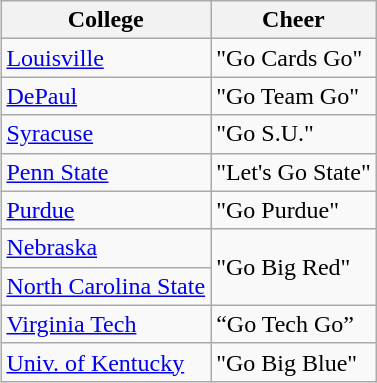<table class="wikitable" align=right>
<tr>
<th>College</th>
<th>Cheer</th>
</tr>
<tr>
<td><a href='#'>Louisville</a></td>
<td>"Go Cards Go"</td>
</tr>
<tr>
<td><a href='#'>DePaul</a></td>
<td>"Go Team Go"</td>
</tr>
<tr>
<td><a href='#'>Syracuse</a></td>
<td>"Go S.U."</td>
</tr>
<tr>
<td><a href='#'>Penn State</a></td>
<td>"Let's Go State"</td>
</tr>
<tr>
<td><a href='#'>Purdue</a></td>
<td>"Go Purdue"</td>
</tr>
<tr>
<td><a href='#'>Nebraska</a></td>
<td rowspan=2>"Go Big Red"</td>
</tr>
<tr>
<td><a href='#'>North Carolina State</a></td>
</tr>
<tr>
<td><a href='#'>Virginia Tech</a></td>
<td>“Go Tech Go”</td>
</tr>
<tr>
<td><a href='#'>Univ. of Kentucky</a></td>
<td>"Go Big Blue"</td>
</tr>
</table>
